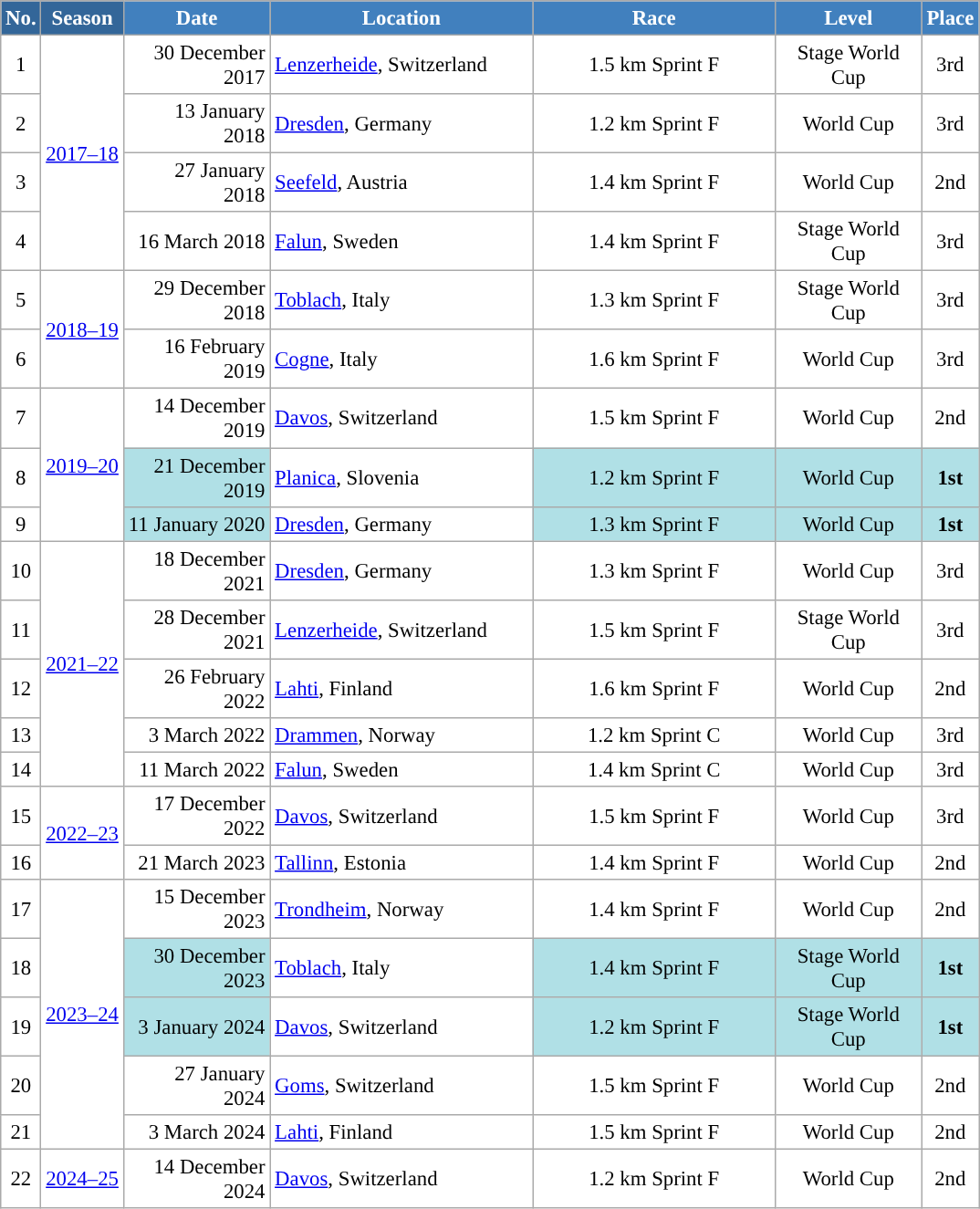<table class="wikitable sortable" style="font-size:95%; text-align:center; border:grey solid 1px; border-collapse:collapse; background:#ffffff;">
<tr style="background:#efefef;">
<th style="background-color:#369; color:white;">No.</th>
<th style="background-color:#369; color:white;">Season</th>
<th style="background-color:#4180be; color:white; width:100px;">Date</th>
<th style="background-color:#4180be; color:white; width:185px;">Location</th>
<th style="background-color:#4180be; color:white; width:170px;">Race</th>
<th style="background-color:#4180be; color:white; width:100px;">Level</th>
<th style="background-color:#4180be; color:white;">Place</th>
</tr>
<tr>
<td align=center>1</td>
<td rowspan=4><a href='#'>2017–18</a></td>
<td align= right>30 December 2017</td>
<td align=left> <a href='#'>Lenzerheide</a>, Switzerland</td>
<td>1.5 km Sprint F</td>
<td>Stage World Cup</td>
<td>3rd</td>
</tr>
<tr>
<td align=center>2</td>
<td align= right>13 January 2018</td>
<td align=left> <a href='#'>Dresden</a>, Germany</td>
<td>1.2 km Sprint F</td>
<td>World Cup</td>
<td>3rd</td>
</tr>
<tr>
<td align=center>3</td>
<td align= right>27 January 2018</td>
<td align=left> <a href='#'>Seefeld</a>, Austria</td>
<td>1.4 km Sprint F</td>
<td>World Cup</td>
<td>2nd</td>
</tr>
<tr>
<td align=center>4</td>
<td align= right>16 March 2018</td>
<td align=left> <a href='#'>Falun</a>, Sweden</td>
<td>1.4 km Sprint F</td>
<td>Stage World Cup</td>
<td>3rd</td>
</tr>
<tr>
<td align=center>5</td>
<td rowspan="2" align="center"><a href='#'>2018–19</a></td>
<td align=right>29 December 2018</td>
<td align=left> <a href='#'>Toblach</a>, Italy</td>
<td>1.3 km Sprint F</td>
<td>Stage World Cup</td>
<td>3rd</td>
</tr>
<tr>
<td align=center>6</td>
<td align=right>16 February 2019</td>
<td align=left> <a href='#'>Cogne</a>, Italy</td>
<td>1.6 km Sprint F</td>
<td>World Cup</td>
<td>3rd</td>
</tr>
<tr>
<td align=center>7</td>
<td rowspan="3" align="center"><a href='#'>2019–20</a></td>
<td align=right>14 December 2019</td>
<td align=left> <a href='#'>Davos</a>, Switzerland</td>
<td>1.5 km Sprint F</td>
<td>World Cup</td>
<td>2nd</td>
</tr>
<tr>
<td align=center>8</td>
<td bgcolor="#BOEOE6" align=right>21 December 2019</td>
<td align=left> <a href='#'>Planica</a>, Slovenia</td>
<td bgcolor="#BOEOE6">1.2 km Sprint F</td>
<td bgcolor="#BOEOE6">World Cup</td>
<td bgcolor="#BOEOE6"><strong>1st</strong></td>
</tr>
<tr>
<td align=center>9</td>
<td bgcolor="#BOEOE6" align=right>11 January 2020</td>
<td align=left> <a href='#'>Dresden</a>, Germany</td>
<td bgcolor="#BOEOE6">1.3 km Sprint F</td>
<td bgcolor="#BOEOE6">World Cup</td>
<td bgcolor="#BOEOE6"><strong>1st</strong></td>
</tr>
<tr>
<td align=center>10</td>
<td rowspan="5" align="center"><a href='#'>2021–22</a></td>
<td align=right>18 December 2021</td>
<td align=left> <a href='#'>Dresden</a>, Germany</td>
<td>1.3 km Sprint F</td>
<td>World Cup</td>
<td>3rd</td>
</tr>
<tr>
<td align=center>11</td>
<td align=right>28 December 2021</td>
<td align=left> <a href='#'>Lenzerheide</a>, Switzerland</td>
<td>1.5 km Sprint F</td>
<td>Stage World Cup</td>
<td>3rd</td>
</tr>
<tr>
<td align=center>12</td>
<td align=right>26 February 2022</td>
<td align=left> <a href='#'>Lahti</a>, Finland</td>
<td>1.6 km Sprint F</td>
<td>World Cup</td>
<td>2nd</td>
</tr>
<tr>
<td align=center>13</td>
<td align=right>3 March 2022</td>
<td align=left> <a href='#'>Drammen</a>, Norway</td>
<td>1.2 km Sprint C</td>
<td>World Cup</td>
<td>3rd</td>
</tr>
<tr>
<td align=center>14</td>
<td align=right>11 March 2022</td>
<td align=left> <a href='#'>Falun</a>, Sweden</td>
<td>1.4 km Sprint C</td>
<td>World Cup</td>
<td>3rd</td>
</tr>
<tr>
<td align=center>15</td>
<td rowspan="2" align="center"><a href='#'>2022–23</a></td>
<td align=right>17 December 2022</td>
<td align=left> <a href='#'>Davos</a>, Switzerland</td>
<td>1.5 km Sprint F</td>
<td>World Cup</td>
<td>3rd</td>
</tr>
<tr>
<td align=center>16</td>
<td align=right>21 March 2023</td>
<td align=left> <a href='#'>Tallinn</a>, Estonia</td>
<td>1.4 km Sprint F</td>
<td>World Cup</td>
<td>2nd</td>
</tr>
<tr>
<td align=center>17</td>
<td rowspan="5" align="center"><a href='#'>2023–24</a></td>
<td align=right>15 December 2023</td>
<td align=left> <a href='#'>Trondheim</a>, Norway</td>
<td>1.4 km Sprint F</td>
<td>World Cup</td>
<td>2nd</td>
</tr>
<tr>
<td align=center>18</td>
<td bgcolor="#BOEOE6" align=right>30 December 2023</td>
<td align=left> <a href='#'>Toblach</a>, Italy</td>
<td bgcolor="#BOEOE6">1.4 km Sprint F</td>
<td bgcolor="#BOEOE6">Stage World Cup</td>
<td bgcolor="#BOEOE6"><strong>1st</strong></td>
</tr>
<tr>
<td align=center>19</td>
<td bgcolor="#BOEOE6" align=right>3 January 2024</td>
<td align=left> <a href='#'>Davos</a>, Switzerland</td>
<td bgcolor="#BOEOE6">1.2 km Sprint F</td>
<td bgcolor="#BOEOE6">Stage World Cup</td>
<td bgcolor="#BOEOE6"><strong>1st</strong></td>
</tr>
<tr>
<td align=center>20</td>
<td align=right>27 January 2024</td>
<td align=left> <a href='#'>Goms</a>, Switzerland</td>
<td>1.5 km Sprint F</td>
<td>World Cup</td>
<td>2nd</td>
</tr>
<tr>
<td align=center>21</td>
<td align=right>3 March 2024</td>
<td align=left> <a href='#'>Lahti</a>, Finland</td>
<td>1.5 km Sprint F</td>
<td>World Cup</td>
<td>2nd</td>
</tr>
<tr>
<td align=center>22</td>
<td rowspan="1" align="center"><a href='#'>2024–25</a></td>
<td align=right>14 December 2024</td>
<td align=left> <a href='#'>Davos</a>, Switzerland</td>
<td>1.2 km Sprint F</td>
<td>World Cup</td>
<td>2nd</td>
</tr>
</table>
